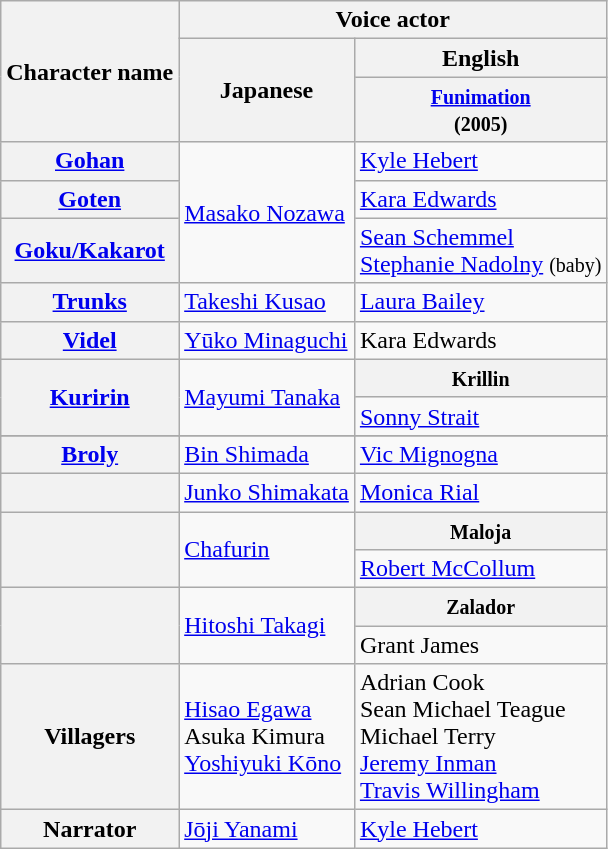<table class="wikitable plainrowheaders">
<tr>
<th rowspan="3">Character name</th>
<th colspan="2">Voice actor</th>
</tr>
<tr>
<th rowspan="2">Japanese</th>
<th>English</th>
</tr>
<tr>
<th><small><a href='#'>Funimation</a><br>(2005)</small></th>
</tr>
<tr>
<th scope="row"><a href='#'>Gohan</a></th>
<td rowspan="3"><a href='#'>Masako Nozawa</a></td>
<td><a href='#'>Kyle Hebert</a></td>
</tr>
<tr>
<th scope="row"><a href='#'>Goten</a></th>
<td><a href='#'>Kara Edwards</a></td>
</tr>
<tr>
<th scope="row"><a href='#'>Goku/Kakarot</a></th>
<td><a href='#'>Sean Schemmel</a><br><a href='#'>Stephanie Nadolny</a> <small>(baby)</small></td>
</tr>
<tr>
<th scope="row"><a href='#'>Trunks</a></th>
<td><a href='#'>Takeshi Kusao</a></td>
<td><a href='#'>Laura Bailey</a></td>
</tr>
<tr>
<th scope="row"><a href='#'>Videl</a></th>
<td><a href='#'>Yūko Minaguchi</a></td>
<td>Kara Edwards</td>
</tr>
<tr>
<th scope="row" rowspan="2"><a href='#'>Kuririn</a></th>
<td rowspan="2"><a href='#'>Mayumi Tanaka</a></td>
<th><small>Krillin</small></th>
</tr>
<tr>
<td><a href='#'>Sonny Strait</a></td>
</tr>
<tr>
</tr>
<tr>
<th scope="row"><a href='#'>Broly</a></th>
<td><a href='#'>Bin Shimada</a></td>
<td><a href='#'>Vic Mignogna</a></td>
</tr>
<tr>
<th scope="row"></th>
<td><a href='#'>Junko Shimakata</a></td>
<td><a href='#'>Monica Rial</a></td>
</tr>
<tr>
<th scope="row" rowspan="2"></th>
<td rowspan="2"><a href='#'>Chafurin</a></td>
<th><small>Maloja</small></th>
</tr>
<tr>
<td><a href='#'>Robert McCollum</a></td>
</tr>
<tr>
<th scope="row" rowspan="2"></th>
<td rowspan="2"><a href='#'>Hitoshi Takagi</a></td>
<th><small>Zalador</small></th>
</tr>
<tr>
<td>Grant James</td>
</tr>
<tr>
<th scope="row">Villagers</th>
<td><a href='#'>Hisao Egawa</a><br>Asuka Kimura<br><a href='#'>Yoshiyuki Kōno</a></td>
<td>Adrian Cook<br>Sean Michael Teague<br>Michael Terry<br><a href='#'>Jeremy Inman</a><br><a href='#'>Travis Willingham</a></td>
</tr>
<tr>
<th scope="row">Narrator</th>
<td><a href='#'>Jōji Yanami</a></td>
<td><a href='#'>Kyle Hebert</a></td>
</tr>
</table>
